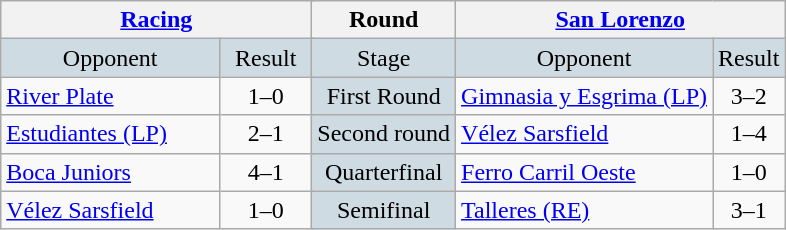<table class="wikitable" style="text-align:center;">
<tr>
<th colspan=3 width=200px><a href='#'>Racing</a></th>
<th>Round</th>
<th colspan=3 width=200px><a href='#'>San Lorenzo</a></th>
</tr>
<tr bgcolor= #CFDBE2>
<td>Opponent</td>
<td colspan=2>Result</td>
<td>Stage</td>
<td>Opponent</td>
<td colspan=2>Result</td>
</tr>
<tr>
<td align=left><a href='#'>River Plate</a></td>
<td colspan=2>1–0</td>
<td bgcolor= #CFDBE2>First Round</td>
<td align=left><a href='#'>Gimnasia y Esgrima (LP)</a></td>
<td colspan=2>3–2</td>
</tr>
<tr>
<td align=left><a href='#'>Estudiantes (LP)</a></td>
<td colspan=2>2–1</td>
<td bgcolor= #CFDBE2>Second round</td>
<td align=left><a href='#'>Vélez Sarsfield</a></td>
<td colspan=2>1–4</td>
</tr>
<tr>
<td align=left><a href='#'>Boca Juniors</a></td>
<td colspan=2>4–1</td>
<td bgcolor= #CFDBE2>Quarterfinal</td>
<td align=left><a href='#'>Ferro Carril Oeste</a></td>
<td colspan=2>1–0</td>
</tr>
<tr>
<td align=left><a href='#'>Vélez Sarsfield</a></td>
<td colspan=2>1–0</td>
<td bgcolor= #CFDBE2>Semifinal</td>
<td align=left><a href='#'>Talleres (RE)</a></td>
<td colspan=2>3–1</td>
</tr>
</table>
